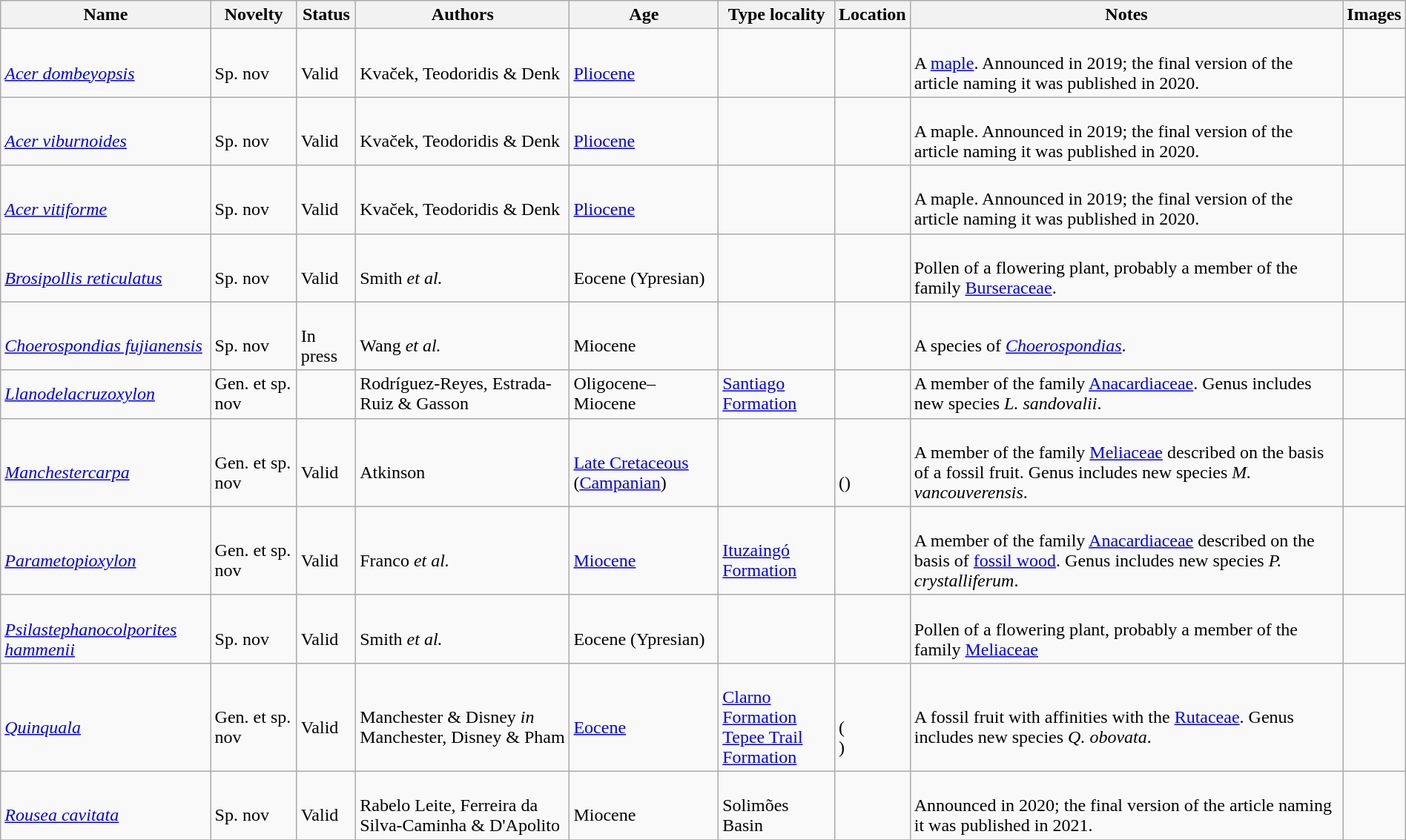<table class="wikitable sortable" align="center" width="100%">
<tr>
<th>Name</th>
<th>Novelty</th>
<th>Status</th>
<th>Authors</th>
<th>Age</th>
<th>Type locality</th>
<th>Location</th>
<th>Notes</th>
<th>Images</th>
</tr>
<tr>
<td><br><em><a href='#'>Acer dombeyopsis</a></em></td>
<td><br>Sp. nov</td>
<td><br>Valid</td>
<td><br>Kvaček, Teodoridis & Denk</td>
<td><br><a href='#'>Pliocene</a></td>
<td></td>
<td><br></td>
<td><br>A <a href='#'>maple</a>. Announced in 2019; the final version of the article naming it was published in 2020.</td>
<td></td>
</tr>
<tr>
<td><br><em><a href='#'>Acer viburnoides</a></em></td>
<td><br>Sp. nov</td>
<td><br>Valid</td>
<td><br>Kvaček, Teodoridis & Denk</td>
<td><br><a href='#'>Pliocene</a></td>
<td></td>
<td><br></td>
<td><br>A maple. Announced in 2019; the final version of the article naming it was published in 2020.</td>
<td></td>
</tr>
<tr>
<td><br><em><a href='#'>Acer vitiforme</a></em></td>
<td><br>Sp. nov</td>
<td><br>Valid</td>
<td><br>Kvaček, Teodoridis & Denk</td>
<td><br><a href='#'>Pliocene</a></td>
<td></td>
<td><br></td>
<td><br>A maple. Announced in 2019; the final version of the article naming it was published in 2020.</td>
<td></td>
</tr>
<tr>
<td><br><em><a href='#'>Brosipollis reticulatus</a></em></td>
<td><br>Sp. nov</td>
<td><br>Valid</td>
<td><br>Smith <em>et al.</em></td>
<td><br>Eocene (Ypresian)</td>
<td></td>
<td><br></td>
<td><br>Pollen of a flowering plant, probably a member of the family <a href='#'>Burseraceae</a>.</td>
<td></td>
</tr>
<tr>
<td><br><em><a href='#'>Choerospondias fujianensis</a></em></td>
<td><br>Sp. nov</td>
<td><br>In press</td>
<td><br>Wang <em>et al.</em></td>
<td><br>Miocene</td>
<td></td>
<td><br></td>
<td><br>A species of <em><a href='#'>Choerospondias</a></em>.</td>
<td></td>
</tr>
<tr>
<td><em><a href='#'>Llanodelacruzoxylon</a></em></td>
<td>Gen. et sp. nov</td>
<td></td>
<td>Rodríguez-Reyes, Estrada-Ruiz & Gasson</td>
<td>Oligocene–Miocene</td>
<td><a href='#'>Santiago Formation</a></td>
<td></td>
<td>A member of the family <a href='#'>Anacardiaceae</a>. Genus includes new species <em>L. sandovalii</em>.</td>
<td></td>
</tr>
<tr>
<td><br><em><a href='#'>Manchestercarpa</a></em></td>
<td><br>Gen. et sp. nov</td>
<td><br>Valid</td>
<td><br>Atkinson</td>
<td><br><a href='#'>Late Cretaceous</a> (<a href='#'>Campanian</a>)</td>
<td></td>
<td><br><br>()</td>
<td><br>A member of the family <a href='#'>Meliaceae</a> described on the basis of a fossil fruit. Genus includes new species <em>M. vancouverensis</em>.</td>
<td></td>
</tr>
<tr>
<td><br><em><a href='#'>Parametopioxylon</a></em></td>
<td><br>Gen. et sp. nov</td>
<td><br>Valid</td>
<td><br>Franco <em>et al.</em></td>
<td><br><a href='#'>Miocene</a></td>
<td><br><a href='#'>Ituzaingó Formation</a></td>
<td><br></td>
<td><br>A member of the family <a href='#'>Anacardiaceae</a> described on the basis of <a href='#'>fossil wood</a>. Genus includes new species <em>P. crystalliferum</em>.</td>
<td></td>
</tr>
<tr>
<td><br><em><a href='#'>Psilastephanocolporites hammenii</a></em></td>
<td><br>Sp. nov</td>
<td><br>Valid</td>
<td><br>Smith <em>et al.</em></td>
<td><br>Eocene (Ypresian)</td>
<td></td>
<td><br></td>
<td><br>Pollen of a flowering plant, probably a member of the family <a href='#'>Meliaceae</a></td>
<td></td>
</tr>
<tr>
<td><br><em><a href='#'>Quinquala</a></em></td>
<td><br>Gen. et sp. nov</td>
<td><br>Valid</td>
<td><br>Manchester & Disney <em>in</em> Manchester, Disney & Pham</td>
<td><br><a href='#'>Eocene</a></td>
<td><br><a href='#'>Clarno Formation</a><br><a href='#'>Tepee Trail Formation</a></td>
<td><br><br>(<br>)</td>
<td><br>A fossil fruit with affinities with the <a href='#'>Rutaceae</a>. Genus includes new species <em>Q. obovata</em>.</td>
<td></td>
</tr>
<tr>
<td><br><em><a href='#'>Rousea cavitata</a></em></td>
<td><br>Sp. nov</td>
<td><br>Valid</td>
<td><br>Rabelo Leite, Ferreira da Silva-Caminha & D'Apolito</td>
<td><br>Miocene</td>
<td><br>Solimões Basin</td>
<td><br></td>
<td><br>Announced in 2020; the final version of the article naming it was published in 2021.</td>
<td></td>
</tr>
<tr>
</tr>
</table>
